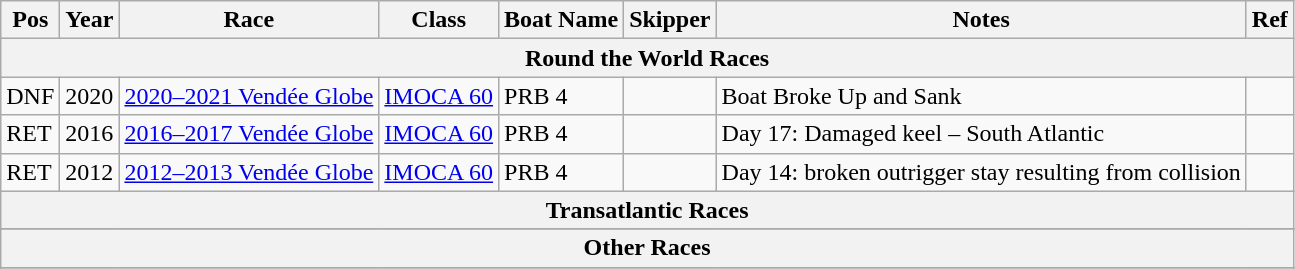<table class="wikitable sortable">
<tr>
<th>Pos</th>
<th>Year</th>
<th>Race</th>
<th>Class</th>
<th>Boat Name</th>
<th>Skipper</th>
<th>Notes</th>
<th>Ref</th>
</tr>
<tr>
<th colspan = 8><strong>Round the World Races</strong></th>
</tr>
<tr>
<td>DNF</td>
<td>2020</td>
<td><a href='#'>2020–2021 Vendée Globe</a></td>
<td><a href='#'>IMOCA 60</a></td>
<td>PRB 4</td>
<td></td>
<td>Boat Broke Up and Sank</td>
<td></td>
</tr>
<tr>
<td>RET</td>
<td>2016</td>
<td><a href='#'>2016–2017 Vendée Globe</a></td>
<td><a href='#'>IMOCA 60</a></td>
<td>PRB 4</td>
<td></td>
<td>Day 17: Damaged keel – South Atlantic</td>
<td></td>
</tr>
<tr>
<td>RET</td>
<td>2012</td>
<td><a href='#'>2012–2013 Vendée Globe</a></td>
<td><a href='#'>IMOCA 60</a></td>
<td>PRB 4</td>
<td></td>
<td>Day 14: broken outrigger stay resulting from collision</td>
<td></td>
</tr>
<tr>
<th colspan = 8><strong>Transatlantic Races</strong></th>
</tr>
<tr>
</tr>
<tr>
<th colspan = 8><strong>Other Races</strong></th>
</tr>
<tr>
</tr>
<tr>
</tr>
</table>
